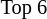<table class="toccolours" style="font-size: 85%; white-space: nowrap">
<tr>
<td></td>
<td>Top 6</td>
</tr>
</table>
